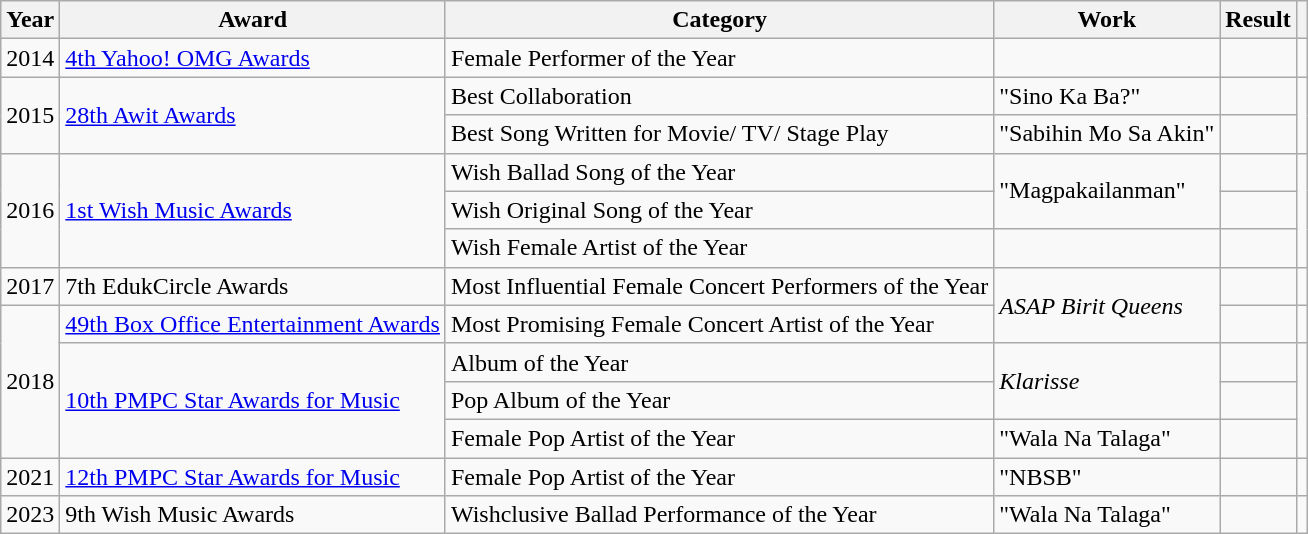<table class="wikitable sortable">
<tr>
<th>Year</th>
<th>Award</th>
<th>Category</th>
<th>Work</th>
<th>Result</th>
<th class="unsortable"></th>
</tr>
<tr>
<td style="text-align: center;">2014</td>
<td><a href='#'>4th Yahoo! OMG Awards</a></td>
<td>Female Performer of the Year</td>
<td></td>
<td></td>
<td style="text-align: center;"></td>
</tr>
<tr>
<td rowspan="2" style="text-align: center;">2015</td>
<td rowspan="2"><a href='#'>28th Awit Awards</a></td>
<td>Best Collaboration</td>
<td>"Sino Ka Ba?"</td>
<td></td>
<td rowspan="2" style="text-align: center;"></td>
</tr>
<tr>
<td>Best Song Written for Movie/ TV/ Stage Play</td>
<td>"Sabihin Mo Sa Akin"</td>
<td></td>
</tr>
<tr>
<td rowspan="3" style="text-align: center;">2016</td>
<td rowspan="3"><a href='#'>1st Wish Music Awards</a></td>
<td>Wish Ballad Song of the Year</td>
<td rowspan="2">"Magpakailanman"</td>
<td></td>
<td rowspan="3" style="text-align: center;"></td>
</tr>
<tr>
<td>Wish Original Song of the Year</td>
<td></td>
</tr>
<tr>
<td>Wish Female Artist of the Year</td>
<td></td>
<td></td>
</tr>
<tr>
<td rowspan="1" style="text-align: center;">2017</td>
<td>7th EdukCircle Awards</td>
<td>Most Influential Female Concert Performers of the Year</td>
<td rowspan="2"><em>ASAP Birit Queens</em></td>
<td></td>
<td style="text-align: center;"></td>
</tr>
<tr>
<td rowspan="4" style="text-align: center;">2018</td>
<td><a href='#'>49th Box Office Entertainment Awards</a></td>
<td>Most Promising Female Concert Artist of the Year</td>
<td></td>
<td style="text-align: center;"></td>
</tr>
<tr>
<td rowspan="3"><a href='#'>10th PMPC Star Awards for Music</a></td>
<td>Album of the Year</td>
<td rowspan="2"><em>Klarisse</em></td>
<td></td>
<td rowspan="3" style="text-align: center;"></td>
</tr>
<tr>
<td>Pop Album of the Year</td>
<td></td>
</tr>
<tr>
<td>Female Pop Artist of the Year</td>
<td>"Wala Na Talaga"</td>
<td></td>
</tr>
<tr>
<td rowspan="1" style="text-align: center;">2021</td>
<td><a href='#'>12th PMPC Star Awards for Music</a></td>
<td>Female Pop Artist of the Year</td>
<td>"NBSB"</td>
<td></td>
<td style="text-align: center;"></td>
</tr>
<tr>
<td style="text-align: center;">2023</td>
<td>9th Wish Music Awards</td>
<td>Wishclusive Ballad Performance of the Year</td>
<td>"Wala Na Talaga"</td>
<td></td>
<td style="text-align: center;"></td>
</tr>
</table>
